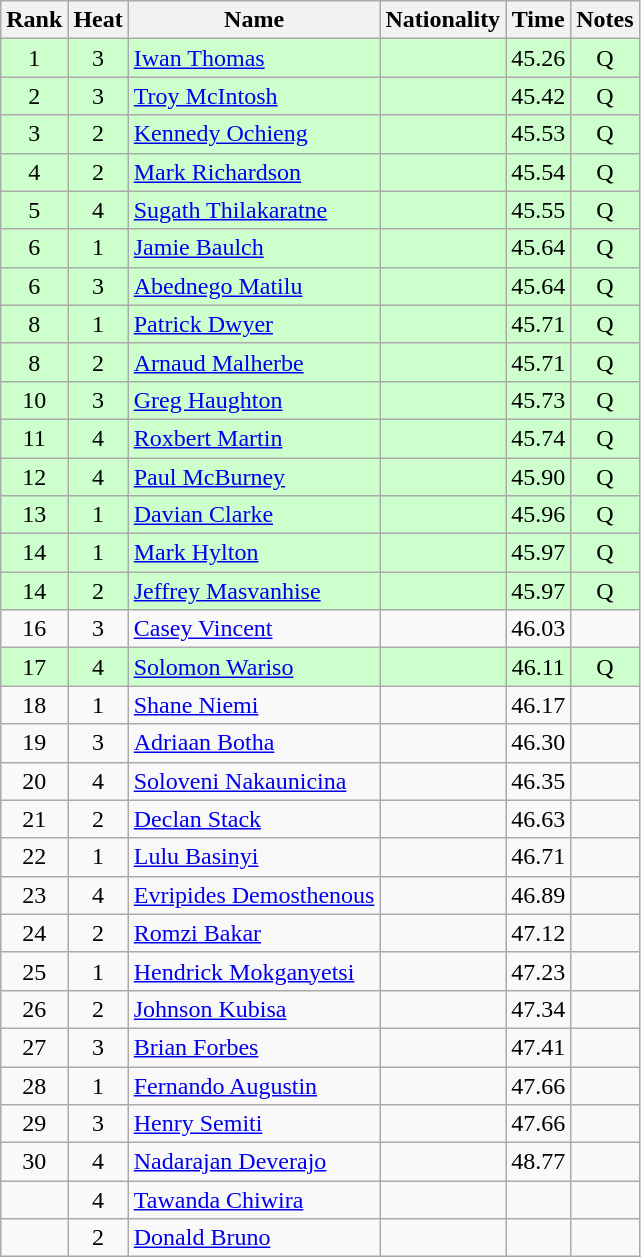<table class="wikitable sortable" style="text-align:center">
<tr>
<th>Rank</th>
<th>Heat</th>
<th>Name</th>
<th>Nationality</th>
<th>Time</th>
<th>Notes</th>
</tr>
<tr bgcolor=ccffcc>
<td>1</td>
<td>3</td>
<td align=left><a href='#'>Iwan Thomas</a></td>
<td align=left></td>
<td>45.26</td>
<td>Q</td>
</tr>
<tr bgcolor=ccffcc>
<td>2</td>
<td>3</td>
<td align=left><a href='#'>Troy McIntosh</a></td>
<td align=left></td>
<td>45.42</td>
<td>Q</td>
</tr>
<tr bgcolor=ccffcc>
<td>3</td>
<td>2</td>
<td align=left><a href='#'>Kennedy Ochieng</a></td>
<td align=left></td>
<td>45.53</td>
<td>Q</td>
</tr>
<tr bgcolor=ccffcc>
<td>4</td>
<td>2</td>
<td align=left><a href='#'>Mark Richardson</a></td>
<td align=left></td>
<td>45.54</td>
<td>Q</td>
</tr>
<tr bgcolor=ccffcc>
<td>5</td>
<td>4</td>
<td align=left><a href='#'>Sugath Thilakaratne</a></td>
<td align=left></td>
<td>45.55</td>
<td>Q</td>
</tr>
<tr bgcolor=ccffcc>
<td>6</td>
<td>1</td>
<td align=left><a href='#'>Jamie Baulch</a></td>
<td align=left></td>
<td>45.64</td>
<td>Q</td>
</tr>
<tr bgcolor=ccffcc>
<td>6</td>
<td>3</td>
<td align=left><a href='#'>Abednego Matilu</a></td>
<td align=left></td>
<td>45.64</td>
<td>Q</td>
</tr>
<tr bgcolor=ccffcc>
<td>8</td>
<td>1</td>
<td align=left><a href='#'>Patrick Dwyer</a></td>
<td align=left></td>
<td>45.71</td>
<td>Q</td>
</tr>
<tr bgcolor=ccffcc>
<td>8</td>
<td>2</td>
<td align=left><a href='#'>Arnaud Malherbe</a></td>
<td align=left></td>
<td>45.71</td>
<td>Q</td>
</tr>
<tr bgcolor=ccffcc>
<td>10</td>
<td>3</td>
<td align=left><a href='#'>Greg Haughton</a></td>
<td align=left></td>
<td>45.73</td>
<td>Q</td>
</tr>
<tr bgcolor=ccffcc>
<td>11</td>
<td>4</td>
<td align=left><a href='#'>Roxbert Martin</a></td>
<td align=left></td>
<td>45.74</td>
<td>Q</td>
</tr>
<tr bgcolor=ccffcc>
<td>12</td>
<td>4</td>
<td align=left><a href='#'>Paul McBurney</a></td>
<td align=left></td>
<td>45.90</td>
<td>Q</td>
</tr>
<tr bgcolor=ccffcc>
<td>13</td>
<td>1</td>
<td align=left><a href='#'>Davian Clarke</a></td>
<td align=left></td>
<td>45.96</td>
<td>Q</td>
</tr>
<tr bgcolor=ccffcc>
<td>14</td>
<td>1</td>
<td align=left><a href='#'>Mark Hylton</a></td>
<td align=left></td>
<td>45.97</td>
<td>Q</td>
</tr>
<tr bgcolor=ccffcc>
<td>14</td>
<td>2</td>
<td align=left><a href='#'>Jeffrey Masvanhise</a></td>
<td align=left></td>
<td>45.97</td>
<td>Q</td>
</tr>
<tr>
<td>16</td>
<td>3</td>
<td align=left><a href='#'>Casey Vincent</a></td>
<td align=left></td>
<td>46.03</td>
<td></td>
</tr>
<tr bgcolor=ccffcc>
<td>17</td>
<td>4</td>
<td align=left><a href='#'>Solomon Wariso</a></td>
<td align=left></td>
<td>46.11</td>
<td>Q</td>
</tr>
<tr>
<td>18</td>
<td>1</td>
<td align=left><a href='#'>Shane Niemi</a></td>
<td align=left></td>
<td>46.17</td>
<td></td>
</tr>
<tr>
<td>19</td>
<td>3</td>
<td align=left><a href='#'>Adriaan Botha</a></td>
<td align=left></td>
<td>46.30</td>
<td></td>
</tr>
<tr>
<td>20</td>
<td>4</td>
<td align=left><a href='#'>Soloveni Nakaunicina</a></td>
<td align=left></td>
<td>46.35</td>
<td></td>
</tr>
<tr>
<td>21</td>
<td>2</td>
<td align=left><a href='#'>Declan Stack</a></td>
<td align=left></td>
<td>46.63</td>
<td></td>
</tr>
<tr>
<td>22</td>
<td>1</td>
<td align=left><a href='#'>Lulu Basinyi</a></td>
<td align=left></td>
<td>46.71</td>
<td></td>
</tr>
<tr>
<td>23</td>
<td>4</td>
<td align=left><a href='#'>Evripides Demosthenous</a></td>
<td align=left></td>
<td>46.89</td>
<td></td>
</tr>
<tr>
<td>24</td>
<td>2</td>
<td align=left><a href='#'>Romzi Bakar</a></td>
<td align=left></td>
<td>47.12</td>
<td></td>
</tr>
<tr>
<td>25</td>
<td>1</td>
<td align=left><a href='#'>Hendrick Mokganyetsi</a></td>
<td align=left></td>
<td>47.23</td>
<td></td>
</tr>
<tr>
<td>26</td>
<td>2</td>
<td align=left><a href='#'>Johnson Kubisa</a></td>
<td align=left></td>
<td>47.34</td>
<td></td>
</tr>
<tr>
<td>27</td>
<td>3</td>
<td align=left><a href='#'>Brian Forbes</a></td>
<td align=left></td>
<td>47.41</td>
<td></td>
</tr>
<tr>
<td>28</td>
<td>1</td>
<td align=left><a href='#'>Fernando Augustin</a></td>
<td align=left></td>
<td>47.66</td>
<td></td>
</tr>
<tr>
<td>29</td>
<td>3</td>
<td align=left><a href='#'>Henry Semiti</a></td>
<td align=left></td>
<td>47.66</td>
<td></td>
</tr>
<tr>
<td>30</td>
<td>4</td>
<td align=left><a href='#'>Nadarajan Deverajo</a></td>
<td align=left></td>
<td>48.77</td>
<td></td>
</tr>
<tr>
<td></td>
<td>4</td>
<td align=left><a href='#'>Tawanda Chiwira</a></td>
<td align=left></td>
<td></td>
<td></td>
</tr>
<tr>
<td></td>
<td>2</td>
<td align=left><a href='#'>Donald Bruno</a></td>
<td align=left></td>
<td></td>
<td></td>
</tr>
</table>
